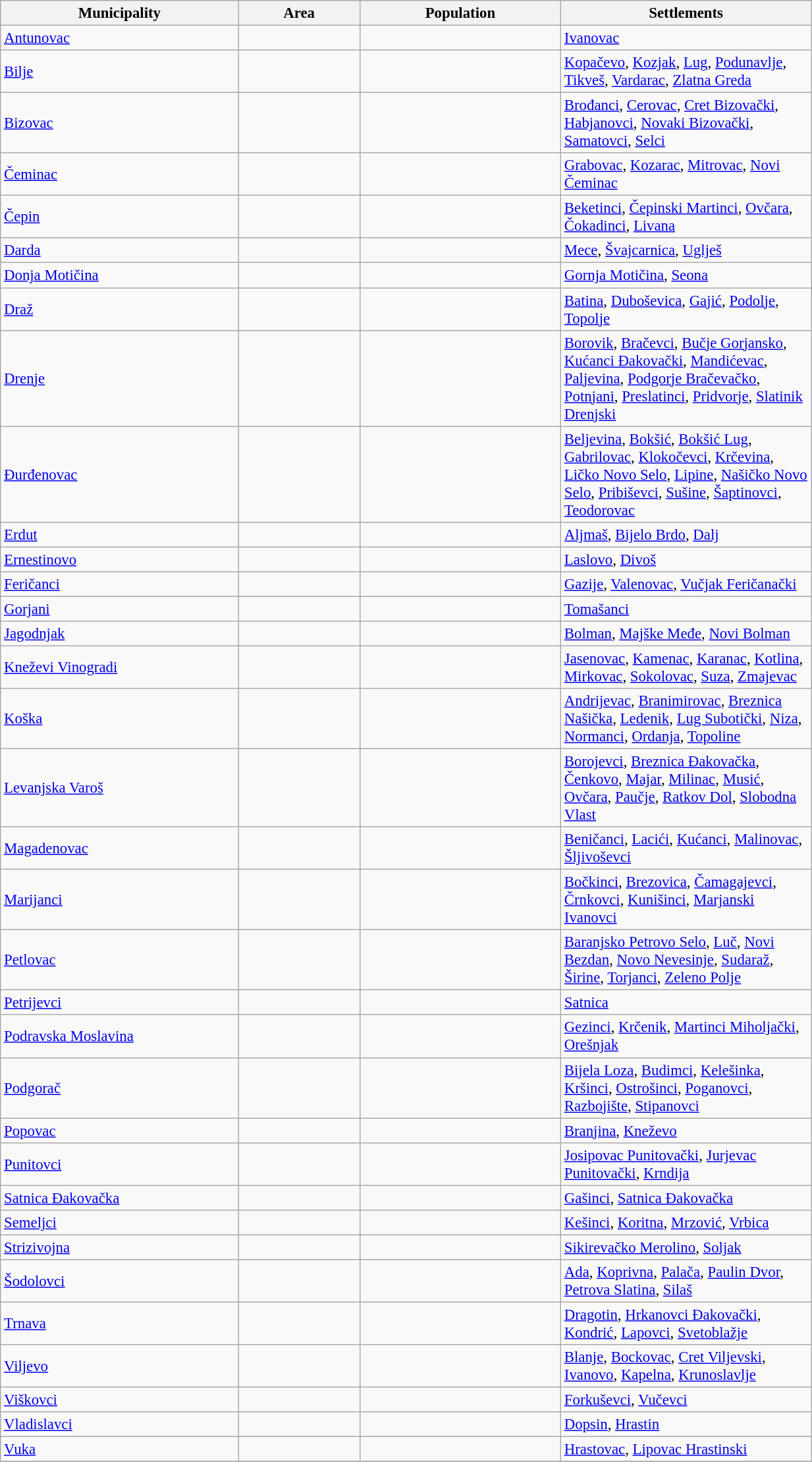<table class="wikitable sortable" style="font-size:95%" border="1"  width="65%">
<tr>
<th width="70">Municipality</th>
<th width="40">Area </th>
<th width="40">Population <br></th>
<th width="90">Settlements</th>
</tr>
<tr>
<td><a href='#'>Antunovac</a></td>
<td align="right"></td>
<td align="right"></td>
<td><a href='#'>Ivanovac</a></td>
</tr>
<tr>
<td><a href='#'>Bilje</a></td>
<td align="right"></td>
<td align="right"></td>
<td><a href='#'>Kopačevo</a>, <a href='#'>Kozjak</a>, <a href='#'>Lug</a>, <a href='#'>Podunavlje</a>, <a href='#'>Tikveš</a>, <a href='#'>Vardarac</a>, <a href='#'>Zlatna Greda</a></td>
</tr>
<tr>
<td><a href='#'>Bizovac</a></td>
<td align="right"></td>
<td align="right"></td>
<td><a href='#'>Brođanci</a>, <a href='#'>Cerovac</a>, <a href='#'>Cret Bizovački</a>, <a href='#'>Habjanovci</a>, <a href='#'>Novaki Bizovački</a>, <a href='#'>Samatovci</a>, <a href='#'>Selci</a></td>
</tr>
<tr>
<td><a href='#'>Čeminac</a></td>
<td align="right"></td>
<td align="right"></td>
<td><a href='#'>Grabovac</a>, <a href='#'>Kozarac</a>, <a href='#'>Mitrovac</a>, <a href='#'>Novi Čeminac</a></td>
</tr>
<tr>
<td><a href='#'>Čepin</a></td>
<td align="right"></td>
<td align="right"></td>
<td><a href='#'>Beketinci</a>, <a href='#'>Čepinski Martinci</a>, <a href='#'>Ovčara</a>, <a href='#'>Čokadinci</a>, <a href='#'>Livana</a></td>
</tr>
<tr>
<td><a href='#'>Darda</a></td>
<td align="right"></td>
<td align="right"></td>
<td><a href='#'>Mece</a>, <a href='#'>Švajcarnica</a>, <a href='#'>Uglješ</a></td>
</tr>
<tr>
<td><a href='#'>Donja Motičina</a></td>
<td align="right"></td>
<td align="right"></td>
<td><a href='#'>Gornja Motičina</a>, <a href='#'>Seona</a></td>
</tr>
<tr>
<td><a href='#'>Draž</a></td>
<td align="right"></td>
<td align="right"></td>
<td><a href='#'>Batina</a>, <a href='#'>Duboševica</a>, <a href='#'>Gajić</a>, <a href='#'>Podolje</a>, <a href='#'>Topolje</a></td>
</tr>
<tr>
<td><a href='#'>Drenje</a></td>
<td align="right"></td>
<td align="right"></td>
<td><a href='#'>Borovik</a>, <a href='#'>Bračevci</a>, <a href='#'>Bučje Gorjansko</a>, <a href='#'>Kućanci Đakovački</a>, <a href='#'>Mandićevac</a>, <a href='#'>Paljevina</a>, <a href='#'>Podgorje Bračevačko</a>, <a href='#'>Potnjani</a>, <a href='#'>Preslatinci</a>, <a href='#'>Pridvorje</a>, <a href='#'>Slatinik Drenjski</a></td>
</tr>
<tr>
<td><a href='#'>Đurđenovac</a></td>
<td align="right"></td>
<td align="right"></td>
<td><a href='#'>Beljevina</a>, <a href='#'>Bokšić</a>, <a href='#'>Bokšić Lug</a>, <a href='#'>Gabrilovac</a>, <a href='#'>Klokočevci</a>, <a href='#'>Krčevina</a>, <a href='#'>Ličko Novo Selo</a>, <a href='#'>Lipine</a>, <a href='#'>Našičko Novo Selo</a>, <a href='#'>Pribiševci</a>, <a href='#'>Sušine</a>, <a href='#'>Šaptinovci</a>, <a href='#'>Teodorovac</a></td>
</tr>
<tr>
<td><a href='#'>Erdut</a></td>
<td align="right"></td>
<td align="right"></td>
<td><a href='#'>Aljmaš</a>, <a href='#'>Bijelo Brdo</a>, <a href='#'>Dalj</a></td>
</tr>
<tr>
<td><a href='#'>Ernestinovo</a></td>
<td align="right"></td>
<td align="right"></td>
<td><a href='#'>Laslovo</a>, <a href='#'>Divoš</a></td>
</tr>
<tr>
<td><a href='#'>Feričanci</a></td>
<td align="right"></td>
<td align="right"></td>
<td><a href='#'>Gazije</a>, <a href='#'>Valenovac</a>, <a href='#'>Vučjak Feričanački</a></td>
</tr>
<tr>
<td><a href='#'>Gorjani</a></td>
<td align="right"></td>
<td align="right"></td>
<td><a href='#'>Tomašanci</a></td>
</tr>
<tr>
<td><a href='#'>Jagodnjak</a></td>
<td align="right"></td>
<td align="right"></td>
<td><a href='#'>Bolman</a>, <a href='#'>Majške Međe</a>, <a href='#'>Novi Bolman</a></td>
</tr>
<tr>
<td><a href='#'>Kneževi Vinogradi</a></td>
<td align="right"></td>
<td align="right"></td>
<td><a href='#'>Jasenovac</a>, <a href='#'>Kamenac</a>, <a href='#'>Karanac</a>, <a href='#'>Kotlina</a>, <a href='#'>Mirkovac</a>, <a href='#'>Sokolovac</a>, <a href='#'>Suza</a>, <a href='#'>Zmajevac</a></td>
</tr>
<tr>
<td><a href='#'>Koška</a></td>
<td align="right"></td>
<td align="right"></td>
<td><a href='#'>Andrijevac</a>, <a href='#'>Branimirovac</a>, <a href='#'>Breznica Našička</a>, <a href='#'>Ledenik</a>, <a href='#'>Lug Subotički</a>, <a href='#'>Niza</a>, <a href='#'>Normanci</a>, <a href='#'>Ordanja</a>, <a href='#'>Topoline</a></td>
</tr>
<tr>
<td><a href='#'>Levanjska Varoš</a></td>
<td align="right"></td>
<td align="right"></td>
<td><a href='#'>Borojevci</a>, <a href='#'>Breznica Đakovačka</a>, <a href='#'>Čenkovo</a>, <a href='#'>Majar</a>, <a href='#'>Milinac</a>, <a href='#'>Musić</a>, <a href='#'>Ovčara</a>, <a href='#'>Paučje</a>, <a href='#'>Ratkov Dol</a>, <a href='#'>Slobodna Vlast</a></td>
</tr>
<tr>
<td><a href='#'>Magadenovac</a></td>
<td align="right"></td>
<td align="right"></td>
<td><a href='#'>Beničanci</a>, <a href='#'>Lacići</a>, <a href='#'>Kućanci</a>, <a href='#'>Malinovac</a>, <a href='#'>Šljivoševci</a></td>
</tr>
<tr>
<td><a href='#'>Marijanci</a></td>
<td align="right"></td>
<td align="right"></td>
<td><a href='#'>Bočkinci</a>, <a href='#'>Brezovica</a>, <a href='#'>Čamagajevci</a>, <a href='#'>Črnkovci</a>, <a href='#'>Kunišinci</a>, <a href='#'>Marjanski Ivanovci</a></td>
</tr>
<tr>
<td><a href='#'>Petlovac</a></td>
<td align="right"></td>
<td align="right"></td>
<td><a href='#'>Baranjsko Petrovo Selo</a>, <a href='#'>Luč</a>, <a href='#'>Novi Bezdan</a>, <a href='#'>Novo Nevesinje</a>, <a href='#'>Sudaraž</a>, <a href='#'>Širine</a>, <a href='#'>Torjanci</a>, <a href='#'>Zeleno Polje</a></td>
</tr>
<tr>
<td><a href='#'>Petrijevci</a></td>
<td align="right"></td>
<td align="right"></td>
<td><a href='#'>Satnica</a></td>
</tr>
<tr>
<td><a href='#'>Podravska Moslavina</a></td>
<td align="right"></td>
<td align="right"></td>
<td><a href='#'>Gezinci</a>, <a href='#'>Krčenik</a>, <a href='#'>Martinci Miholjački</a>, <a href='#'>Orešnjak</a></td>
</tr>
<tr>
<td><a href='#'>Podgorač</a></td>
<td align="right"></td>
<td align="right"></td>
<td><a href='#'>Bijela Loza</a>, <a href='#'>Budimci</a>, <a href='#'>Kelešinka</a>, <a href='#'>Kršinci</a>, <a href='#'>Ostrošinci</a>, <a href='#'>Poganovci</a>, <a href='#'>Razbojište</a>, <a href='#'>Stipanovci</a></td>
</tr>
<tr>
<td><a href='#'>Popovac</a></td>
<td align="right"></td>
<td align="right"></td>
<td><a href='#'>Branjina</a>, <a href='#'>Kneževo</a></td>
</tr>
<tr>
<td><a href='#'>Punitovci</a></td>
<td align="right"></td>
<td align="right"></td>
<td><a href='#'>Josipovac Punitovački</a>, <a href='#'>Jurjevac Punitovački</a>, <a href='#'>Krndija</a></td>
</tr>
<tr>
<td><a href='#'>Satnica Đakovačka</a></td>
<td align="right"></td>
<td align="right"></td>
<td><a href='#'>Gašinci</a>, <a href='#'>Satnica Đakovačka</a></td>
</tr>
<tr>
<td><a href='#'>Semeljci</a></td>
<td align="right"></td>
<td align="right"></td>
<td><a href='#'>Kešinci</a>, <a href='#'>Koritna</a>, <a href='#'>Mrzović</a>, <a href='#'>Vrbica</a></td>
</tr>
<tr>
<td><a href='#'>Strizivojna</a></td>
<td align="right"></td>
<td align="right"></td>
<td><a href='#'>Sikirevačko Merolino</a>, <a href='#'>Soljak</a></td>
</tr>
<tr>
<td><a href='#'>Šodolovci</a></td>
<td align="right"></td>
<td align="right"></td>
<td><a href='#'>Ada</a>, <a href='#'>Koprivna</a>, <a href='#'>Palača</a>, <a href='#'>Paulin Dvor</a>, <a href='#'>Petrova Slatina</a>, <a href='#'>Silaš</a></td>
</tr>
<tr>
<td><a href='#'>Trnava</a></td>
<td align="right"></td>
<td align="right"></td>
<td><a href='#'>Dragotin</a>, <a href='#'>Hrkanovci Đakovački</a>, <a href='#'>Kondrić</a>, <a href='#'>Lapovci</a>, <a href='#'>Svetoblažje</a></td>
</tr>
<tr>
<td><a href='#'>Viljevo</a></td>
<td align="right"></td>
<td align="right"></td>
<td><a href='#'>Blanje</a>, <a href='#'>Bockovac</a>, <a href='#'>Cret Viljevski</a>, <a href='#'>Ivanovo</a>, <a href='#'>Kapelna</a>, <a href='#'>Krunoslavlje</a></td>
</tr>
<tr>
<td><a href='#'>Viškovci</a></td>
<td align="right"></td>
<td align="right"></td>
<td><a href='#'>Forkuševci</a>, <a href='#'>Vučevci</a></td>
</tr>
<tr>
<td><a href='#'>Vladislavci</a></td>
<td align="right"></td>
<td align="right"></td>
<td><a href='#'>Dopsin</a>, <a href='#'>Hrastin</a></td>
</tr>
<tr>
<td><a href='#'>Vuka</a></td>
<td align="right"></td>
<td align="right"></td>
<td><a href='#'>Hrastovac</a>, <a href='#'>Lipovac Hrastinski</a></td>
</tr>
<tr>
</tr>
</table>
